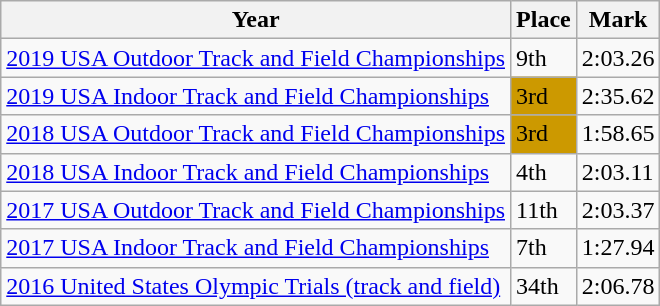<table class="wikitable sortable">
<tr>
<th>Year</th>
<th>Place</th>
<th>Mark</th>
</tr>
<tr>
<td><a href='#'>2019 USA Outdoor Track and Field Championships</a></td>
<td>9th</td>
<td>2:03.26</td>
</tr>
<tr>
<td><a href='#'>2019 USA Indoor Track and Field Championships</a></td>
<td bgcolor=cc9900>3rd</td>
<td>2:35.62</td>
</tr>
<tr>
<td><a href='#'>2018 USA Outdoor Track and Field Championships</a></td>
<td bgcolor=cc9900>3rd</td>
<td>1:58.65</td>
</tr>
<tr>
<td><a href='#'>2018 USA Indoor Track and Field Championships</a></td>
<td>4th</td>
<td>2:03.11</td>
</tr>
<tr>
<td><a href='#'>2017 USA Outdoor Track and Field Championships</a></td>
<td>11th</td>
<td>2:03.37</td>
</tr>
<tr>
<td><a href='#'>2017 USA Indoor Track and Field Championships</a></td>
<td>7th</td>
<td>1:27.94</td>
</tr>
<tr>
<td><a href='#'>2016 United States Olympic Trials (track and field)</a></td>
<td>34th</td>
<td>2:06.78</td>
</tr>
</table>
